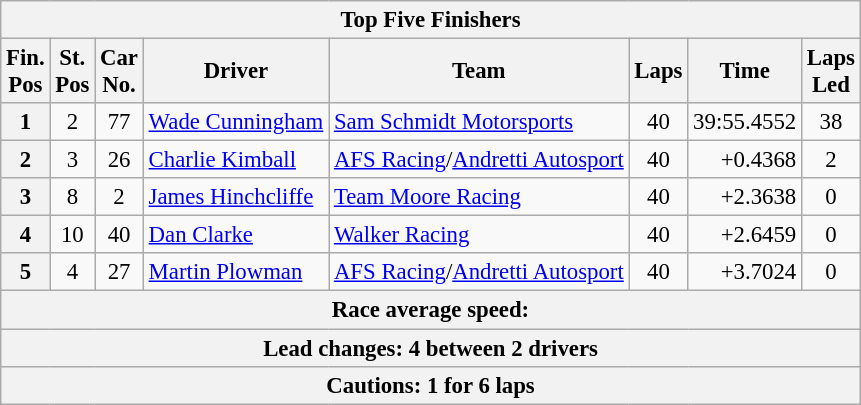<table class="wikitable" style="font-size:95%;">
<tr>
<th colspan=9>Top Five Finishers</th>
</tr>
<tr>
<th>Fin.<br>Pos</th>
<th>St.<br>Pos</th>
<th>Car<br>No.</th>
<th>Driver</th>
<th>Team</th>
<th>Laps</th>
<th>Time</th>
<th>Laps<br>Led</th>
</tr>
<tr>
<th>1</th>
<td align=center>2</td>
<td align=center>77</td>
<td> <a href='#'>Wade Cunningham</a></td>
<td><a href='#'>Sam Schmidt Motorsports</a></td>
<td align=center>40</td>
<td align=right>39:55.4552</td>
<td align=center>38</td>
</tr>
<tr>
<th>2</th>
<td align=center>3</td>
<td align=center>26</td>
<td> <a href='#'>Charlie Kimball</a></td>
<td><a href='#'>AFS Racing</a>/<a href='#'>Andretti Autosport</a></td>
<td align=center>40</td>
<td align=right>+0.4368</td>
<td align=center>2</td>
</tr>
<tr>
<th>3</th>
<td align=center>8</td>
<td align=center>2</td>
<td> <a href='#'>James Hinchcliffe</a></td>
<td><a href='#'>Team Moore Racing</a></td>
<td align=center>40</td>
<td align=right>+2.3638</td>
<td align=center>0</td>
</tr>
<tr>
<th>4</th>
<td align=center>10</td>
<td align=center>40</td>
<td> <a href='#'>Dan Clarke</a></td>
<td><a href='#'>Walker Racing</a></td>
<td align=center>40</td>
<td align=right>+2.6459</td>
<td align=center>0</td>
</tr>
<tr>
<th>5</th>
<td align=center>4</td>
<td align=center>27</td>
<td> <a href='#'>Martin Plowman</a></td>
<td><a href='#'>AFS Racing</a>/<a href='#'>Andretti Autosport</a></td>
<td align=center>40</td>
<td align=right>+3.7024</td>
<td align=center>0</td>
</tr>
<tr>
<th colspan=9>Race average speed: </th>
</tr>
<tr>
<th colspan=9>Lead changes: 4 between 2 drivers</th>
</tr>
<tr>
<th colspan=9>Cautions: 1 for 6 laps</th>
</tr>
</table>
